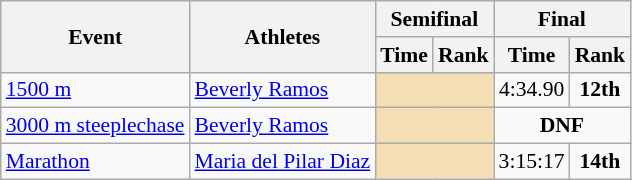<table class="wikitable" border="1" style="font-size:90%">
<tr>
<th rowspan=2>Event</th>
<th rowspan=2>Athletes</th>
<th colspan=2>Semifinal</th>
<th colspan=2>Final</th>
</tr>
<tr>
<th>Time</th>
<th>Rank</th>
<th>Time</th>
<th>Rank</th>
</tr>
<tr>
<td><a href='#'>1500 m</a></td>
<td><a href='#'>Beverly Ramos</a></td>
<td align=center colspan=2 bgcolor=wheat></td>
<td align=center>4:34.90</td>
<td align=center><strong>12th</strong></td>
</tr>
<tr>
<td><a href='#'>3000 m steeplechase</a></td>
<td><a href='#'>Beverly Ramos</a></td>
<td colspan=2 bgcolor=wheat></td>
<td align=center colspan=2><strong>DNF</strong></td>
</tr>
<tr>
<td><a href='#'>Marathon</a></td>
<td><a href='#'>Maria del Pilar Diaz</a></td>
<td align=center colspan=2 bgcolor=wheat></td>
<td align=center>3:15:17</td>
<td align=center><strong>14th</strong></td>
</tr>
</table>
